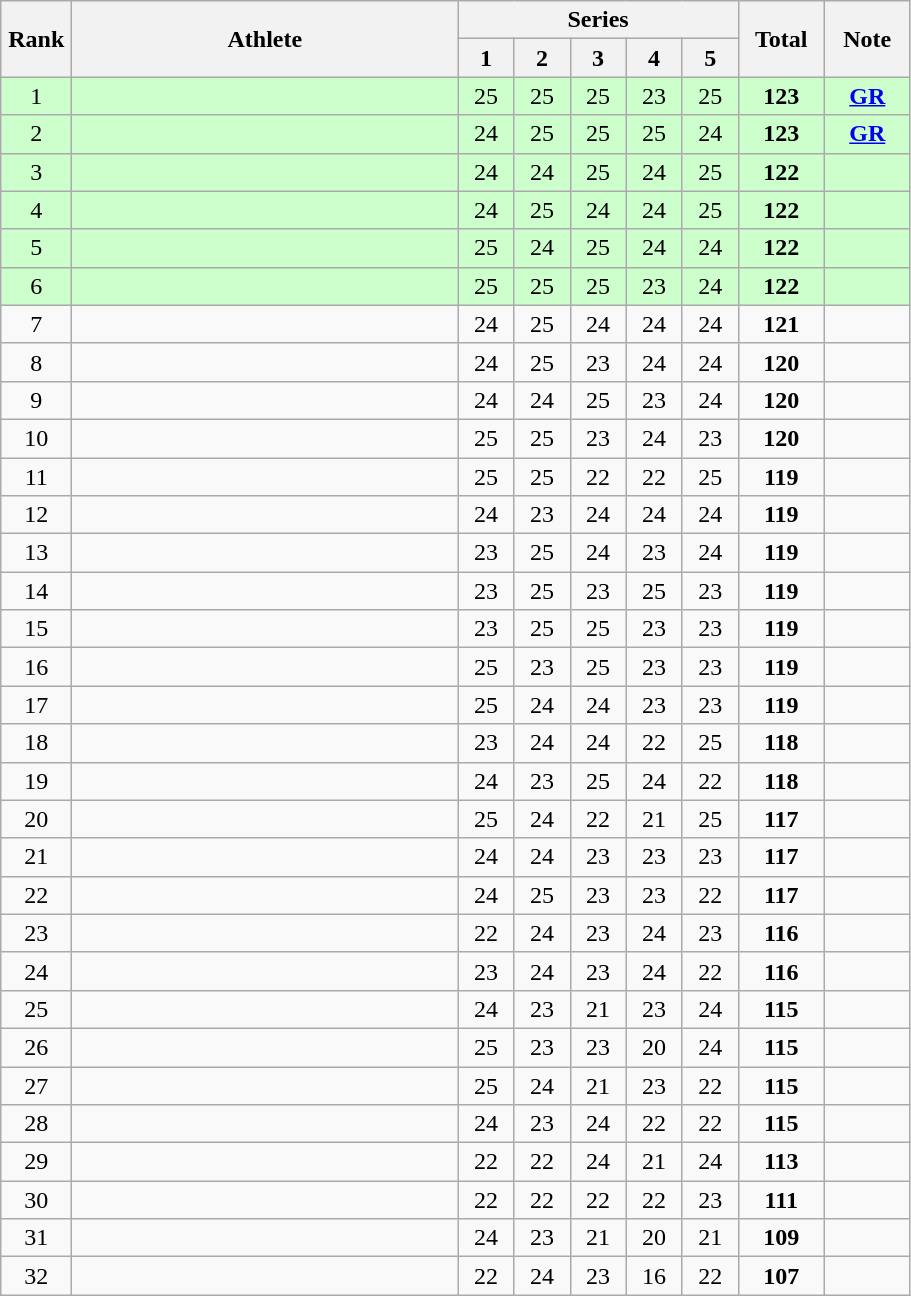<table class="wikitable" style="text-align:center">
<tr>
<th rowspan=2 width=40>Rank</th>
<th rowspan=2 width=250>Athlete</th>
<th colspan=5>Series</th>
<th rowspan=2 width=50>Total</th>
<th rowspan=2 width=50>Note</th>
</tr>
<tr>
<th width=30>1</th>
<th width=30>2</th>
<th width=30>3</th>
<th width=30>4</th>
<th width=30>5</th>
</tr>
<tr bgcolor=ccffcc>
<td>1</td>
<td align=left></td>
<td>25</td>
<td>25</td>
<td>25</td>
<td>23</td>
<td>25</td>
<td><strong>123</strong></td>
<td><strong><a href='#'>GR</a></strong></td>
</tr>
<tr bgcolor=ccffcc>
<td>2</td>
<td align=left></td>
<td>24</td>
<td>25</td>
<td>25</td>
<td>25</td>
<td>24</td>
<td><strong>123</strong></td>
<td><strong><a href='#'>GR</a></strong></td>
</tr>
<tr bgcolor=ccffcc>
<td>3</td>
<td align=left></td>
<td>24</td>
<td>24</td>
<td>25</td>
<td>24</td>
<td>25</td>
<td><strong>122</strong></td>
<td></td>
</tr>
<tr bgcolor=ccffcc>
<td>4</td>
<td align=left></td>
<td>24</td>
<td>25</td>
<td>24</td>
<td>24</td>
<td>25</td>
<td><strong>122</strong></td>
<td></td>
</tr>
<tr bgcolor=ccffcc>
<td>5</td>
<td align=left></td>
<td>25</td>
<td>24</td>
<td>25</td>
<td>24</td>
<td>24</td>
<td><strong>122</strong></td>
<td></td>
</tr>
<tr bgcolor=ccffcc>
<td>6</td>
<td align=left></td>
<td>25</td>
<td>25</td>
<td>25</td>
<td>23</td>
<td>24</td>
<td><strong>122</strong></td>
<td></td>
</tr>
<tr>
<td>7</td>
<td align=left></td>
<td>24</td>
<td>25</td>
<td>24</td>
<td>24</td>
<td>24</td>
<td><strong>121</strong></td>
<td></td>
</tr>
<tr>
<td>8</td>
<td align=left></td>
<td>24</td>
<td>25</td>
<td>23</td>
<td>24</td>
<td>24</td>
<td><strong>120</strong></td>
<td></td>
</tr>
<tr>
<td>9</td>
<td align=left></td>
<td>24</td>
<td>24</td>
<td>25</td>
<td>23</td>
<td>24</td>
<td><strong>120</strong></td>
<td></td>
</tr>
<tr>
<td>10</td>
<td align=left></td>
<td>25</td>
<td>25</td>
<td>23</td>
<td>24</td>
<td>23</td>
<td><strong>120</strong></td>
<td></td>
</tr>
<tr>
<td>11</td>
<td align=left></td>
<td>25</td>
<td>25</td>
<td>22</td>
<td>22</td>
<td>25</td>
<td><strong>119</strong></td>
<td></td>
</tr>
<tr>
<td>12</td>
<td align=left></td>
<td>24</td>
<td>23</td>
<td>24</td>
<td>24</td>
<td>24</td>
<td><strong>119</strong></td>
<td></td>
</tr>
<tr>
<td>13</td>
<td align=left></td>
<td>23</td>
<td>25</td>
<td>24</td>
<td>23</td>
<td>24</td>
<td><strong>119</strong></td>
<td></td>
</tr>
<tr>
<td>14</td>
<td align=left></td>
<td>23</td>
<td>25</td>
<td>23</td>
<td>25</td>
<td>23</td>
<td><strong>119</strong></td>
<td></td>
</tr>
<tr>
<td>15</td>
<td align=left></td>
<td>23</td>
<td>25</td>
<td>25</td>
<td>23</td>
<td>23</td>
<td><strong>119</strong></td>
<td></td>
</tr>
<tr>
<td>16</td>
<td align=left></td>
<td>25</td>
<td>23</td>
<td>25</td>
<td>23</td>
<td>23</td>
<td><strong>119</strong></td>
<td></td>
</tr>
<tr>
<td>17</td>
<td align=left></td>
<td>25</td>
<td>24</td>
<td>24</td>
<td>23</td>
<td>23</td>
<td><strong>119</strong></td>
<td></td>
</tr>
<tr>
<td>18</td>
<td align=left></td>
<td>23</td>
<td>24</td>
<td>24</td>
<td>22</td>
<td>25</td>
<td><strong>118</strong></td>
<td></td>
</tr>
<tr>
<td>19</td>
<td align=left></td>
<td>24</td>
<td>23</td>
<td>25</td>
<td>24</td>
<td>22</td>
<td><strong>118</strong></td>
<td></td>
</tr>
<tr>
<td>20</td>
<td align=left></td>
<td>25</td>
<td>24</td>
<td>22</td>
<td>21</td>
<td>25</td>
<td><strong>117</strong></td>
<td></td>
</tr>
<tr>
<td>21</td>
<td align=left></td>
<td>24</td>
<td>24</td>
<td>23</td>
<td>23</td>
<td>23</td>
<td><strong>117</strong></td>
<td></td>
</tr>
<tr>
<td>22</td>
<td align=left></td>
<td>24</td>
<td>25</td>
<td>23</td>
<td>23</td>
<td>22</td>
<td><strong>117</strong></td>
<td></td>
</tr>
<tr>
<td>23</td>
<td align=left></td>
<td>22</td>
<td>24</td>
<td>23</td>
<td>24</td>
<td>23</td>
<td><strong>116</strong></td>
<td></td>
</tr>
<tr>
<td>24</td>
<td align=left></td>
<td>23</td>
<td>24</td>
<td>23</td>
<td>24</td>
<td>22</td>
<td><strong>116</strong></td>
<td></td>
</tr>
<tr>
<td>25</td>
<td align=left></td>
<td>24</td>
<td>23</td>
<td>21</td>
<td>23</td>
<td>24</td>
<td><strong>115</strong></td>
<td></td>
</tr>
<tr>
<td>26</td>
<td align=left></td>
<td>25</td>
<td>23</td>
<td>23</td>
<td>20</td>
<td>24</td>
<td><strong>115</strong></td>
<td></td>
</tr>
<tr>
<td>27</td>
<td align=left></td>
<td>25</td>
<td>24</td>
<td>21</td>
<td>23</td>
<td>22</td>
<td><strong>115</strong></td>
<td></td>
</tr>
<tr>
<td>28</td>
<td align=left></td>
<td>24</td>
<td>23</td>
<td>24</td>
<td>22</td>
<td>22</td>
<td><strong>115</strong></td>
<td></td>
</tr>
<tr>
<td>29</td>
<td align=left></td>
<td>22</td>
<td>22</td>
<td>24</td>
<td>21</td>
<td>24</td>
<td><strong>113</strong></td>
<td></td>
</tr>
<tr>
<td>30</td>
<td align=left></td>
<td>22</td>
<td>22</td>
<td>22</td>
<td>22</td>
<td>23</td>
<td><strong>111</strong></td>
<td></td>
</tr>
<tr>
<td>31</td>
<td align=left></td>
<td>24</td>
<td>23</td>
<td>21</td>
<td>20</td>
<td>21</td>
<td><strong>109</strong></td>
<td></td>
</tr>
<tr>
<td>32</td>
<td align=left></td>
<td>22</td>
<td>24</td>
<td>23</td>
<td>16</td>
<td>22</td>
<td><strong>107</strong></td>
<td></td>
</tr>
</table>
